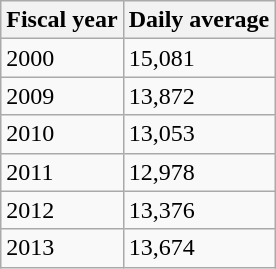<table class="wikitable">
<tr>
<th>Fiscal year</th>
<th>Daily average</th>
</tr>
<tr>
<td>2000</td>
<td>15,081</td>
</tr>
<tr>
<td>2009</td>
<td>13,872</td>
</tr>
<tr>
<td>2010</td>
<td>13,053</td>
</tr>
<tr>
<td>2011</td>
<td>12,978</td>
</tr>
<tr>
<td>2012</td>
<td>13,376</td>
</tr>
<tr>
<td>2013</td>
<td>13,674</td>
</tr>
</table>
